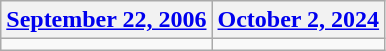<table class=wikitable>
<tr>
<th><a href='#'>September 22, 2006</a></th>
<th><a href='#'>October 2, 2024</a></th>
</tr>
<tr>
<td></td>
<td></td>
</tr>
</table>
